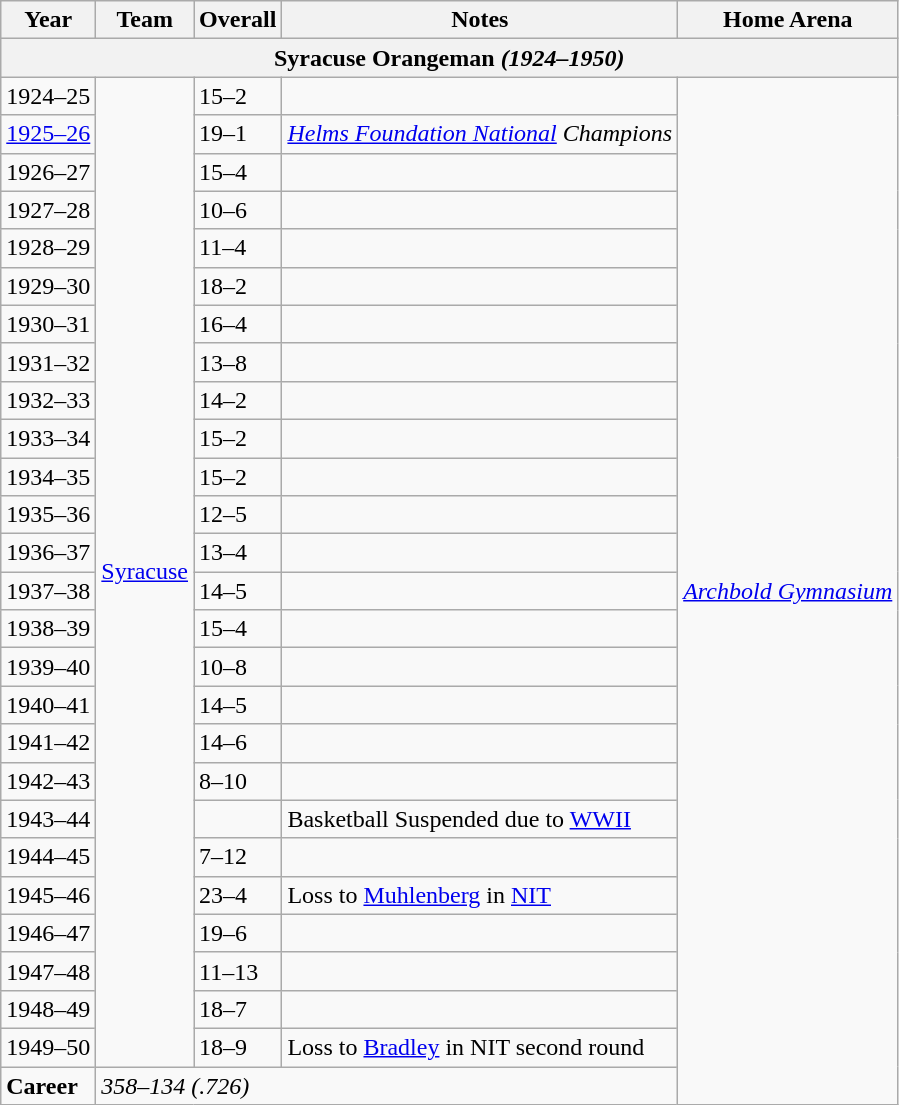<table class="wikitable">
<tr>
<th>Year</th>
<th>Team</th>
<th>Overall</th>
<th>Notes</th>
<th>Home Arena</th>
</tr>
<tr>
<th colspan="5">Syracuse Orangeman <em>(1924–1950)</em></th>
</tr>
<tr>
<td>1924–25</td>
<td rowspan="26"><a href='#'>Syracuse</a></td>
<td>15–2</td>
<td></td>
<td rowspan="27"><em><a href='#'>Archbold Gymnasium</a></em></td>
</tr>
<tr>
<td><a href='#'>1925–26</a></td>
<td>19–1</td>
<td><em><a href='#'>Helms Foundation National</a> Champions</em></td>
</tr>
<tr>
<td>1926–27</td>
<td>15–4</td>
<td></td>
</tr>
<tr>
<td>1927–28</td>
<td>10–6</td>
<td></td>
</tr>
<tr>
<td>1928–29</td>
<td>11–4</td>
<td></td>
</tr>
<tr>
<td>1929–30</td>
<td>18–2</td>
<td></td>
</tr>
<tr>
<td>1930–31</td>
<td>16–4</td>
<td></td>
</tr>
<tr>
<td>1931–32</td>
<td>13–8</td>
<td></td>
</tr>
<tr>
<td>1932–33</td>
<td>14–2</td>
<td></td>
</tr>
<tr>
<td>1933–34</td>
<td>15–2</td>
<td></td>
</tr>
<tr>
<td>1934–35</td>
<td>15–2</td>
<td></td>
</tr>
<tr>
<td>1935–36</td>
<td>12–5</td>
<td></td>
</tr>
<tr>
<td>1936–37</td>
<td>13–4</td>
<td></td>
</tr>
<tr>
<td>1937–38</td>
<td>14–5</td>
<td></td>
</tr>
<tr>
<td>1938–39</td>
<td>15–4</td>
<td></td>
</tr>
<tr>
<td>1939–40</td>
<td>10–8</td>
<td></td>
</tr>
<tr>
<td>1940–41</td>
<td>14–5</td>
<td></td>
</tr>
<tr>
<td>1941–42</td>
<td>14–6</td>
<td></td>
</tr>
<tr>
<td>1942–43</td>
<td>8–10</td>
<td></td>
</tr>
<tr>
<td>1943–44</td>
<td></td>
<td>Basketball Suspended due to <a href='#'>WWII</a></td>
</tr>
<tr>
<td>1944–45</td>
<td>7–12</td>
<td></td>
</tr>
<tr>
<td>1945–46</td>
<td>23–4</td>
<td>Loss to <a href='#'>Muhlenberg</a> in <a href='#'>NIT</a></td>
</tr>
<tr>
<td>1946–47</td>
<td>19–6</td>
<td></td>
</tr>
<tr>
<td>1947–48</td>
<td>11–13</td>
<td></td>
</tr>
<tr>
<td>1948–49</td>
<td>18–7</td>
<td></td>
</tr>
<tr>
<td>1949–50</td>
<td>18–9</td>
<td>Loss to <a href='#'>Bradley</a> in NIT second round</td>
</tr>
<tr>
<td><strong>Career</strong></td>
<td colspan="3"><em>358–134</em> <em>(.726)</em></td>
</tr>
</table>
